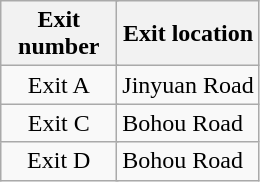<table class="wikitable">
<tr>
<th style="width:70px" colspan="2">Exit number</th>
<th>Exit location</th>
</tr>
<tr>
<td align="center" colspan="2">Exit A</td>
<td>Jinyuan Road</td>
</tr>
<tr>
<td align="center" colspan="2">Exit C</td>
<td>Bohou Road</td>
</tr>
<tr>
<td align="center" colspan="2">Exit D</td>
<td>Bohou Road</td>
</tr>
</table>
